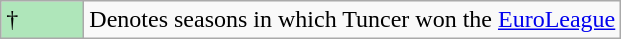<table class="wikitable">
<tr>
<td style="background:#AFE6BA; width:3em;">†</td>
<td>Denotes seasons in which Tuncer won the <a href='#'>EuroLeague</a></td>
</tr>
</table>
